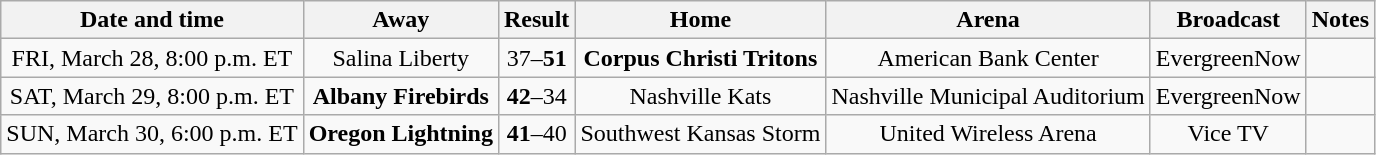<table class="wikitable" style="text-align:center;">
<tr>
<th>Date and time</th>
<th>Away</th>
<th>Result</th>
<th>Home</th>
<th>Arena</th>
<th>Broadcast</th>
<th>Notes</th>
</tr>
<tr>
<td>FRI, March 28, 8:00 p.m. ET</td>
<td>Salina Liberty</td>
<td>37–<strong>51</strong></td>
<td><strong>Corpus Christi Tritons</strong></td>
<td>American Bank Center</td>
<td>EvergreenNow</td>
<td></td>
</tr>
<tr>
<td>SAT, March 29, 8:00 p.m. ET</td>
<td><strong>Albany Firebirds</strong></td>
<td><strong>42</strong>–34</td>
<td>Nashville Kats</td>
<td>Nashville Municipal Auditorium</td>
<td>EvergreenNow</td>
<td></td>
</tr>
<tr>
<td>SUN, March 30, 6:00 p.m. ET</td>
<td><strong>Oregon Lightning</strong></td>
<td><strong>41</strong>–40</td>
<td>Southwest Kansas Storm</td>
<td>United Wireless Arena</td>
<td>Vice TV</td>
<td></td>
</tr>
</table>
